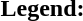<table class="toccolours" style="font-size:100%; white-space:nowrap;">
<tr>
<td><strong>Legend:</strong></td>
<td>      </td>
</tr>
<tr>
<td></td>
</tr>
<tr>
<td></td>
</tr>
</table>
